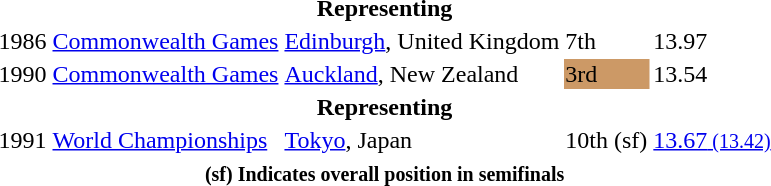<table>
<tr>
<th colspan=6>Representing </th>
</tr>
<tr>
<td>1986</td>
<td><a href='#'>Commonwealth Games</a></td>
<td><a href='#'>Edinburgh</a>, United Kingdom</td>
<td>7th</td>
<td>13.97</td>
</tr>
<tr>
<td>1990</td>
<td><a href='#'>Commonwealth Games</a></td>
<td><a href='#'>Auckland</a>, New Zealand</td>
<td bgcolor=cc9966>3rd</td>
<td>13.54</td>
</tr>
<tr>
<th colspan=6>Representing </th>
</tr>
<tr>
<td>1991</td>
<td><a href='#'>World Championships</a></td>
<td><a href='#'>Tokyo</a>, Japan</td>
<td>10th (sf)</td>
<td><a href='#'>13.67<small> (13.42)</small></a></td>
</tr>
<tr>
<th colspan=6><small><strong> (sf) Indicates overall position in semifinals</strong></small></th>
</tr>
</table>
